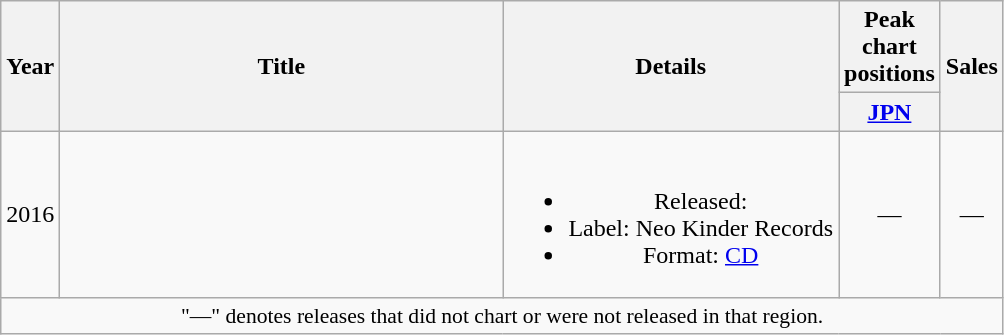<table class="wikitable plainrowheaders" style="text-align:center;">
<tr>
<th rowspan="2">Year</th>
<th rowspan="2" style="width:18em;">Title</th>
<th rowspan="2">Details</th>
<th colspan="1">Peak chart positions</th>
<th rowspan="2">Sales</th>
</tr>
<tr>
<th width="30"><a href='#'>JPN</a></th>
</tr>
<tr>
<td>2016</td>
<td><strong></strong></td>
<td><br><ul><li>Released: </li><li>Label: Neo Kinder Records</li><li>Format: <a href='#'>CD</a></li></ul></td>
<td>—</td>
<td>—</td>
</tr>
<tr>
<td colspan="5" style="font-size:90%;">"—" denotes releases that did not chart or were not released in that region.</td>
</tr>
</table>
